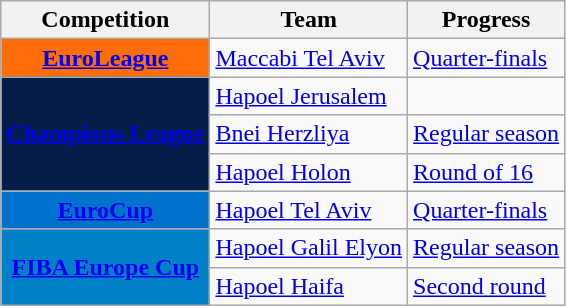<table class="wikitable sortable">
<tr>
<th>Competition</th>
<th>Team</th>
<th>Progress</th>
</tr>
<tr>
<td bgcolor=#ff6d09 align=center><strong><a href='#'><span>EuroLeague</span></a></strong></td>
<td><a href='#'>Maccabi Tel Aviv</a></td>
<td><a href='#'>Quarter-finals</a></td>
</tr>
<tr>
<td bgcolor=#071D49 align=center rowspan=3><strong><a href='#'><span>Champions League</span></a></strong></td>
<td><a href='#'>Hapoel Jerusalem</a></td>
<td></td>
</tr>
<tr>
<td><a href='#'>Bnei Herzliya</a></td>
<td><a href='#'>Regular season</a></td>
</tr>
<tr>
<td><a href='#'>Hapoel Holon</a></td>
<td><a href='#'>Round of 16</a></td>
</tr>
<tr>
<td bgcolor=#0072CE align=center><strong><a href='#'><span>EuroCup</span></a></strong></td>
<td><a href='#'>Hapoel Tel Aviv</a></td>
<td><a href='#'>Quarter-finals</a></td>
</tr>
<tr>
<td bgcolor=#0080C8 align=center rowspan=2><strong><a href='#'><span>FIBA Europe Cup</span></a></strong></td>
<td><a href='#'>Hapoel Galil Elyon</a></td>
<td><a href='#'>Regular season</a></td>
</tr>
<tr>
<td><a href='#'>Hapoel Haifa</a></td>
<td><a href='#'>Second round</a></td>
</tr>
</table>
